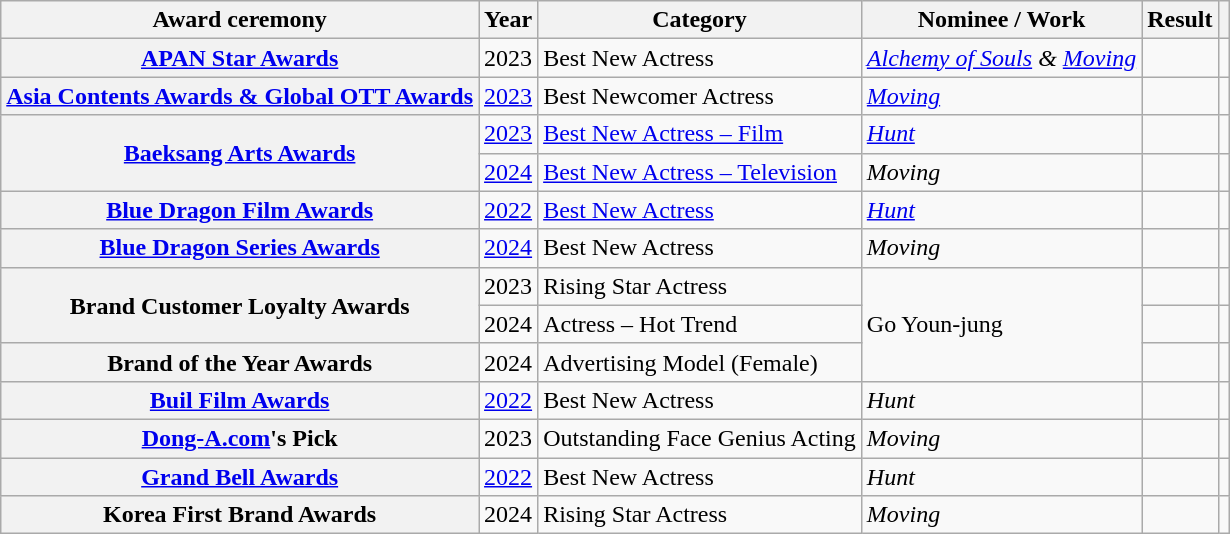<table class="wikitable plainrowheaders sortable">
<tr>
<th scope="col">Award ceremony </th>
<th scope="col">Year</th>
<th scope="col">Category</th>
<th scope="col">Nominee / Work</th>
<th scope="col">Result</th>
<th scope="col" class="unsortable"></th>
</tr>
<tr>
<th scope="row"><a href='#'>APAN Star Awards</a></th>
<td style="text-align:center">2023</td>
<td>Best New Actress</td>
<td><em><a href='#'>Alchemy of Souls</a> & <a href='#'>Moving</a></em></td>
<td></td>
<td style="text-align:center"></td>
</tr>
<tr>
<th scope="row"><a href='#'>Asia Contents Awards & Global OTT Awards</a></th>
<td style="text-align:center"><a href='#'>2023</a></td>
<td>Best Newcomer Actress</td>
<td><a href='#'><em>Moving</em></a></td>
<td></td>
<td style="text-align:center"></td>
</tr>
<tr>
<th scope="row" rowspan="2"><a href='#'>Baeksang Arts Awards</a></th>
<td style="text-align:center"><a href='#'>2023</a></td>
<td><a href='#'>Best New Actress – Film</a></td>
<td><em><a href='#'>Hunt</a></em></td>
<td></td>
<td style="text-align:center"></td>
</tr>
<tr>
<td style="text-align:center"><a href='#'>2024</a></td>
<td><a href='#'>Best New Actress – Television</a></td>
<td><em>Moving</em></td>
<td></td>
<td style="text-align:center"></td>
</tr>
<tr>
<th scope="row"><a href='#'>Blue Dragon Film Awards</a></th>
<td style="text-align:center"><a href='#'>2022</a></td>
<td><a href='#'>Best New Actress</a></td>
<td><em><a href='#'>Hunt</a></em></td>
<td></td>
<td style="text-align:center"></td>
</tr>
<tr>
<th scope="row"><a href='#'>Blue Dragon Series Awards</a></th>
<td style="text-align:center"><a href='#'>2024</a></td>
<td>Best New Actress</td>
<td><em>Moving</em></td>
<td></td>
<td style="text-align:center"></td>
</tr>
<tr>
<th scope="row" rowspan="2">Brand Customer Loyalty Awards</th>
<td style="text-align:center">2023</td>
<td>Rising Star Actress</td>
<td rowspan="3">Go Youn-jung</td>
<td></td>
<td style="text-align:center"></td>
</tr>
<tr>
<td style="text-align:center">2024</td>
<td>Actress – Hot Trend</td>
<td></td>
<td style="text-align:center"></td>
</tr>
<tr>
<th scope="row">Brand of the Year Awards</th>
<td style="text-align:center">2024</td>
<td>Advertising Model (Female)</td>
<td></td>
<td style="text-align:center"></td>
</tr>
<tr>
<th scope="row"><a href='#'>Buil Film Awards</a></th>
<td style="text-align:center"><a href='#'>2022</a></td>
<td>Best New Actress</td>
<td><em>Hunt</em></td>
<td></td>
<td style="text-align:center"></td>
</tr>
<tr>
<th scope="row"><a href='#'>Dong-A.com</a>'s Pick</th>
<td style="text-align:center">2023</td>
<td>Outstanding Face Genius Acting</td>
<td><em>Moving</em></td>
<td></td>
<td style="text-align:center"></td>
</tr>
<tr>
<th scope="row"><a href='#'>Grand Bell Awards</a></th>
<td style="text-align:center"><a href='#'>2022</a></td>
<td>Best New Actress</td>
<td><em>Hunt</em></td>
<td></td>
<td style="text-align:center"></td>
</tr>
<tr>
<th scope="row">Korea First Brand Awards</th>
<td style="text-align:center">2024</td>
<td>Rising Star Actress</td>
<td><em>Moving</em></td>
<td></td>
<td style="text-align:center"></td>
</tr>
</table>
